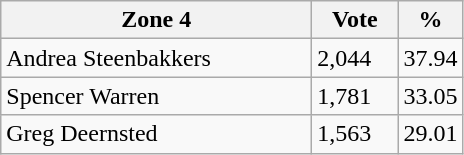<table class="wikitable">
<tr>
<th width="200px">Zone 4</th>
<th width="50px">Vote</th>
<th width="30px">%</th>
</tr>
<tr>
<td>Andrea Steenbakkers</td>
<td>2,044</td>
<td>37.94</td>
</tr>
<tr>
<td>Spencer Warren</td>
<td>1,781</td>
<td>33.05</td>
</tr>
<tr>
<td>Greg Deernsted</td>
<td>1,563</td>
<td>29.01</td>
</tr>
</table>
